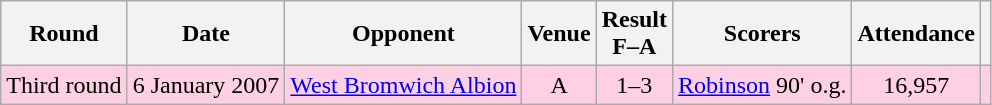<table class="wikitable sortable" style="text-align:center">
<tr>
<th>Round</th>
<th>Date</th>
<th>Opponent</th>
<th>Venue</th>
<th>Result<br>F–A</th>
<th class="unsortable">Scorers</th>
<th>Attendance</th>
<th class="unsortable"></th>
</tr>
<tr bgcolor="#ffd0e3">
<td>Third round</td>
<td>6 January 2007</td>
<td><a href='#'>West Bromwich Albion</a></td>
<td>A</td>
<td>1–3</td>
<td><a href='#'>Robinson</a> 90' o.g.</td>
<td>16,957</td>
<td></td>
</tr>
</table>
